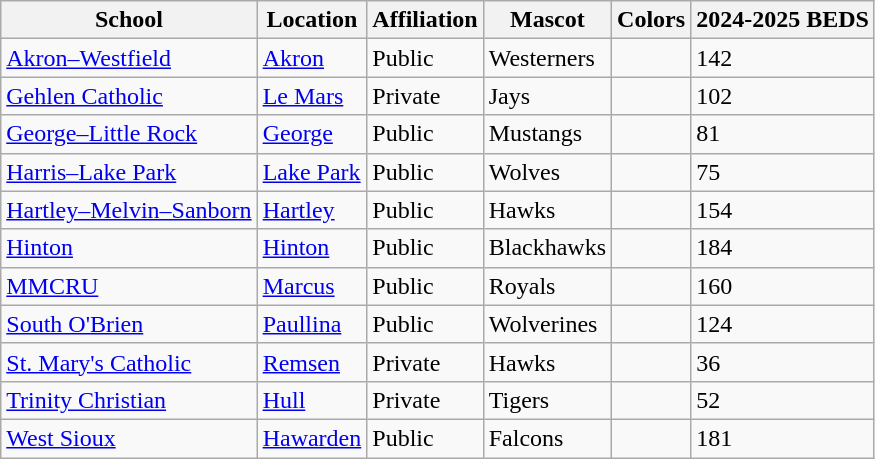<table class="wikitable" border="1">
<tr>
<th>School</th>
<th>Location</th>
<th>Affiliation</th>
<th>Mascot</th>
<th>Colors</th>
<th>2024-2025 BEDS</th>
</tr>
<tr>
<td><a href='#'>Akron–Westfield</a></td>
<td><a href='#'>Akron</a></td>
<td>Public</td>
<td>Westerners</td>
<td> </td>
<td>142</td>
</tr>
<tr>
<td><a href='#'>Gehlen Catholic</a></td>
<td><a href='#'>Le Mars</a></td>
<td>Private</td>
<td>Jays</td>
<td> </td>
<td>102</td>
</tr>
<tr>
<td><a href='#'>George–Little Rock</a></td>
<td><a href='#'>George</a></td>
<td>Public</td>
<td>Mustangs</td>
<td> </td>
<td>81</td>
</tr>
<tr>
<td><a href='#'>Harris–Lake Park</a></td>
<td><a href='#'>Lake Park</a></td>
<td>Public</td>
<td>Wolves</td>
<td> </td>
<td>75</td>
</tr>
<tr>
<td><a href='#'>Hartley–Melvin–Sanborn</a></td>
<td><a href='#'>Hartley</a></td>
<td>Public</td>
<td>Hawks</td>
<td> </td>
<td>154</td>
</tr>
<tr>
<td><a href='#'>Hinton</a></td>
<td><a href='#'>Hinton</a></td>
<td>Public</td>
<td>Blackhawks</td>
<td> </td>
<td>184</td>
</tr>
<tr>
<td><a href='#'>MMCRU</a></td>
<td><a href='#'>Marcus</a></td>
<td>Public</td>
<td>Royals</td>
<td> </td>
<td>160</td>
</tr>
<tr>
<td><a href='#'>South O'Brien</a></td>
<td><a href='#'>Paullina</a></td>
<td>Public</td>
<td>Wolverines</td>
<td> </td>
<td>124</td>
</tr>
<tr>
<td><a href='#'>St. Mary's Catholic</a></td>
<td><a href='#'>Remsen</a></td>
<td>Private</td>
<td>Hawks</td>
<td> </td>
<td>36</td>
</tr>
<tr>
<td><a href='#'>Trinity Christian</a></td>
<td><a href='#'>Hull</a></td>
<td>Private</td>
<td>Tigers</td>
<td> </td>
<td>52</td>
</tr>
<tr>
<td><a href='#'>West Sioux</a></td>
<td><a href='#'>Hawarden</a></td>
<td>Public</td>
<td>Falcons</td>
<td>  </td>
<td>181</td>
</tr>
</table>
